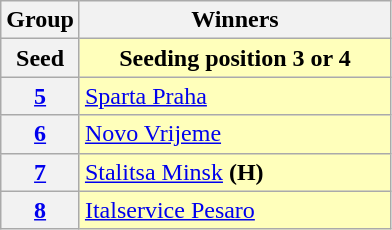<table class="wikitable">
<tr>
<th>Group</th>
<th width=200>Winners</th>
</tr>
<tr>
<th>Seed</th>
<td align=center bgcolor=#FFFFBB><strong>Seeding position 3 or 4</strong></td>
</tr>
<tr>
<th><a href='#'>5</a></th>
<td bgcolor=#FFFFBB> <a href='#'>Sparta Praha</a></td>
</tr>
<tr>
<th><a href='#'>6</a></th>
<td bgcolor=#FFFFBB> <a href='#'>Novo Vrijeme</a></td>
</tr>
<tr>
<th><a href='#'>7</a></th>
<td bgcolor=#FFFFBB> <a href='#'>Stalitsa Minsk</a> <strong>(H)</strong></td>
</tr>
<tr>
<th><a href='#'>8</a></th>
<td bgcolor=#FFFFBB> <a href='#'>Italservice Pesaro</a></td>
</tr>
</table>
